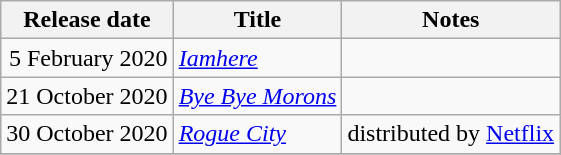<table class="wikitable sortable">
<tr>
<th scope="col">Release date</th>
<th>Title</th>
<th>Notes</th>
</tr>
<tr>
<td style="text-align:right;">5 February 2020</td>
<td><em><a href='#'>Iamhere</a></em></td>
<td></td>
</tr>
<tr>
<td style="text-align:right;">21 October 2020</td>
<td><em><a href='#'>Bye Bye Morons</a></em></td>
<td></td>
</tr>
<tr>
<td style="text-align:right;">30 October 2020</td>
<td><em><a href='#'>Rogue City</a></em></td>
<td>distributed by <a href='#'>Netflix</a></td>
</tr>
<tr>
</tr>
</table>
